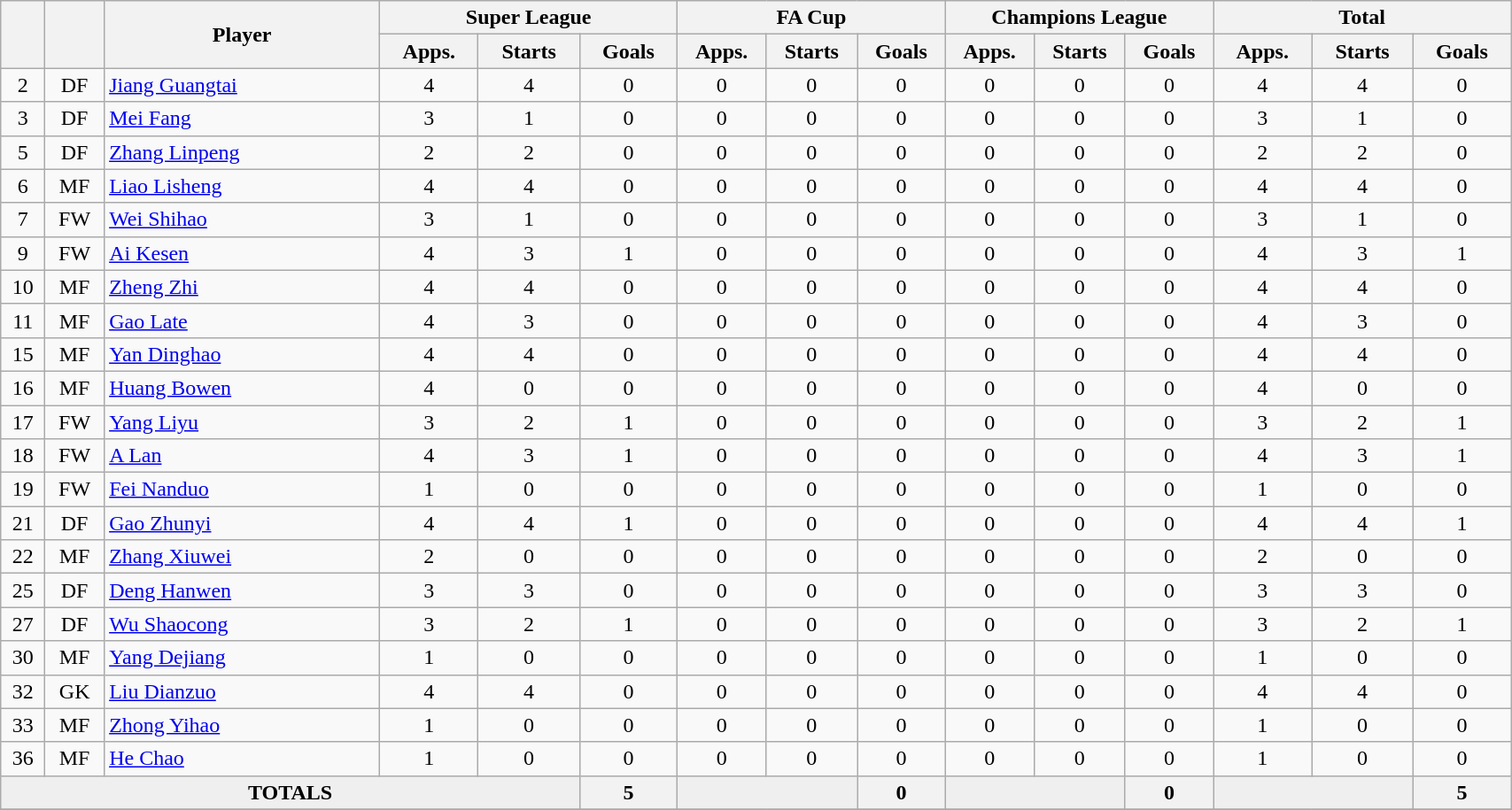<table class="wikitable" style="text-align:center" width=90%>
<tr>
<th rowspan=2></th>
<th rowspan=2></th>
<th rowspan=2 width="200">Player</th>
<th colspan=3 width="150">Super League</th>
<th colspan=3 width="105">FA Cup</th>
<th colspan=3 width="105">Champions League</th>
<th colspan=3 width="150">Total</th>
</tr>
<tr>
<th>Apps.</th>
<th>Starts</th>
<th>Goals</th>
<th>Apps.</th>
<th>Starts</th>
<th>Goals</th>
<th>Apps.</th>
<th>Starts</th>
<th>Goals</th>
<th>Apps.</th>
<th>Starts</th>
<th>Goals</th>
</tr>
<tr>
<td>2</td>
<td>DF</td>
<td align="left"> <a href='#'>Jiang Guangtai</a></td>
<td>4</td>
<td>4</td>
<td>0</td>
<td>0</td>
<td>0</td>
<td>0</td>
<td>0</td>
<td>0</td>
<td>0</td>
<td>4</td>
<td>4</td>
<td>0</td>
</tr>
<tr>
<td>3</td>
<td>DF</td>
<td align="left"> <a href='#'>Mei Fang</a></td>
<td>3</td>
<td>1</td>
<td>0</td>
<td>0</td>
<td>0</td>
<td>0</td>
<td>0</td>
<td>0</td>
<td>0</td>
<td>3</td>
<td>1</td>
<td>0</td>
</tr>
<tr>
<td>5</td>
<td>DF</td>
<td align="left"> <a href='#'>Zhang Linpeng</a></td>
<td>2</td>
<td>2</td>
<td>0</td>
<td>0</td>
<td>0</td>
<td>0</td>
<td>0</td>
<td>0</td>
<td>0</td>
<td>2</td>
<td>2</td>
<td>0</td>
</tr>
<tr>
<td>6</td>
<td>MF</td>
<td align="left"> <a href='#'>Liao Lisheng</a></td>
<td>4</td>
<td>4</td>
<td>0</td>
<td>0</td>
<td>0</td>
<td>0</td>
<td>0</td>
<td>0</td>
<td>0</td>
<td>4</td>
<td>4</td>
<td>0</td>
</tr>
<tr>
<td>7</td>
<td>FW</td>
<td align="left"> <a href='#'>Wei Shihao</a></td>
<td>3</td>
<td>1</td>
<td>0</td>
<td>0</td>
<td>0</td>
<td>0</td>
<td>0</td>
<td>0</td>
<td>0</td>
<td>3</td>
<td>1</td>
<td>0</td>
</tr>
<tr>
<td>9</td>
<td>FW</td>
<td align="left"> <a href='#'>Ai Kesen</a></td>
<td>4</td>
<td>3</td>
<td>1</td>
<td>0</td>
<td>0</td>
<td>0</td>
<td>0</td>
<td>0</td>
<td>0</td>
<td>4</td>
<td>3</td>
<td>1</td>
</tr>
<tr>
<td>10</td>
<td>MF</td>
<td align="left"> <a href='#'>Zheng Zhi</a></td>
<td>4</td>
<td>4</td>
<td>0</td>
<td>0</td>
<td>0</td>
<td>0</td>
<td>0</td>
<td>0</td>
<td>0</td>
<td>4</td>
<td>4</td>
<td>0</td>
</tr>
<tr>
<td>11</td>
<td>MF</td>
<td align="left"> <a href='#'>Gao Late</a></td>
<td>4</td>
<td>3</td>
<td>0</td>
<td>0</td>
<td>0</td>
<td>0</td>
<td>0</td>
<td>0</td>
<td>0</td>
<td>4</td>
<td>3</td>
<td>0</td>
</tr>
<tr>
<td>15</td>
<td>MF</td>
<td align="left"> <a href='#'>Yan Dinghao</a></td>
<td>4</td>
<td>4</td>
<td>0</td>
<td>0</td>
<td>0</td>
<td>0</td>
<td>0</td>
<td>0</td>
<td>0</td>
<td>4</td>
<td>4</td>
<td>0</td>
</tr>
<tr>
<td>16</td>
<td>MF</td>
<td align="left"> <a href='#'>Huang Bowen</a></td>
<td>4</td>
<td>0</td>
<td>0</td>
<td>0</td>
<td>0</td>
<td>0</td>
<td>0</td>
<td>0</td>
<td>0</td>
<td>4</td>
<td>0</td>
<td>0</td>
</tr>
<tr>
<td>17</td>
<td>FW</td>
<td align="left"> <a href='#'>Yang Liyu</a></td>
<td>3</td>
<td>2</td>
<td>1</td>
<td>0</td>
<td>0</td>
<td>0</td>
<td>0</td>
<td>0</td>
<td>0</td>
<td>3</td>
<td>2</td>
<td>1</td>
</tr>
<tr>
<td>18</td>
<td>FW</td>
<td align="left"> <a href='#'>A Lan</a></td>
<td>4</td>
<td>3</td>
<td>1</td>
<td>0</td>
<td>0</td>
<td>0</td>
<td>0</td>
<td>0</td>
<td>0</td>
<td>4</td>
<td>3</td>
<td>1</td>
</tr>
<tr>
<td>19</td>
<td>FW</td>
<td align="left"> <a href='#'>Fei Nanduo</a></td>
<td>1</td>
<td>0</td>
<td>0</td>
<td>0</td>
<td>0</td>
<td>0</td>
<td>0</td>
<td>0</td>
<td>0</td>
<td>1</td>
<td>0</td>
<td>0</td>
</tr>
<tr>
<td>21</td>
<td>DF</td>
<td align="left"> <a href='#'>Gao Zhunyi</a></td>
<td>4</td>
<td>4</td>
<td>1</td>
<td>0</td>
<td>0</td>
<td>0</td>
<td>0</td>
<td>0</td>
<td>0</td>
<td>4</td>
<td>4</td>
<td>1</td>
</tr>
<tr>
<td>22</td>
<td>MF</td>
<td align="left"> <a href='#'>Zhang Xiuwei</a></td>
<td>2</td>
<td>0</td>
<td>0</td>
<td>0</td>
<td>0</td>
<td>0</td>
<td>0</td>
<td>0</td>
<td>0</td>
<td>2</td>
<td>0</td>
<td>0</td>
</tr>
<tr>
<td>25</td>
<td>DF</td>
<td align="left"> <a href='#'>Deng Hanwen</a></td>
<td>3</td>
<td>3</td>
<td>0</td>
<td>0</td>
<td>0</td>
<td>0</td>
<td>0</td>
<td>0</td>
<td>0</td>
<td>3</td>
<td>3</td>
<td>0</td>
</tr>
<tr>
<td>27</td>
<td>DF</td>
<td align="left"> <a href='#'>Wu Shaocong</a></td>
<td>3</td>
<td>2</td>
<td>1</td>
<td>0</td>
<td>0</td>
<td>0</td>
<td>0</td>
<td>0</td>
<td>0</td>
<td>3</td>
<td>2</td>
<td>1</td>
</tr>
<tr>
<td>30</td>
<td>MF</td>
<td align="left"> <a href='#'>Yang Dejiang</a></td>
<td>1</td>
<td>0</td>
<td>0</td>
<td>0</td>
<td>0</td>
<td>0</td>
<td>0</td>
<td>0</td>
<td>0</td>
<td>1</td>
<td>0</td>
<td>0</td>
</tr>
<tr>
<td>32</td>
<td>GK</td>
<td align="left"> <a href='#'>Liu Dianzuo</a></td>
<td>4</td>
<td>4</td>
<td>0</td>
<td>0</td>
<td>0</td>
<td>0</td>
<td>0</td>
<td>0</td>
<td>0</td>
<td>4</td>
<td>4</td>
<td>0</td>
</tr>
<tr>
<td>33</td>
<td>MF</td>
<td align="left"> <a href='#'>Zhong Yihao</a></td>
<td>1</td>
<td>0</td>
<td>0</td>
<td>0</td>
<td>0</td>
<td>0</td>
<td>0</td>
<td>0</td>
<td>0</td>
<td>1</td>
<td>0</td>
<td>0</td>
</tr>
<tr>
<td>36</td>
<td>MF</td>
<td align="left"> <a href='#'>He Chao</a></td>
<td>1</td>
<td>0</td>
<td>0</td>
<td>0</td>
<td>0</td>
<td>0</td>
<td>0</td>
<td>0</td>
<td>0</td>
<td>1</td>
<td>0</td>
<td>0</td>
</tr>
<tr>
<td ! colspan=5 style="background: #efefef; text-align: center;"><strong>TOTALS</strong></td>
<th>5</th>
<td ! colspan=2 style="background: #efefef; text-align: center;"></td>
<th>0</th>
<td ! colspan=2 style="background: #efefef; text-align: center;"></td>
<th>0</th>
<td ! colspan=2 style="background: #efefef; text-align: center;"></td>
<th>5</th>
</tr>
<tr>
</tr>
</table>
